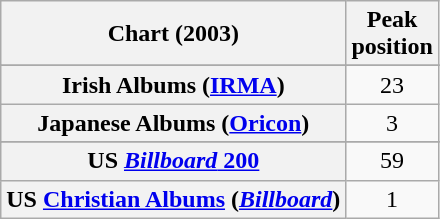<table class="wikitable sortable plainrowheaders" style="text-align:center">
<tr>
<th scope="col">Chart (2003)</th>
<th scope="col">Peak<br>position</th>
</tr>
<tr>
</tr>
<tr>
</tr>
<tr>
</tr>
<tr>
</tr>
<tr>
</tr>
<tr>
</tr>
<tr>
<th scope="row">Irish Albums (<a href='#'>IRMA</a>)</th>
<td style="text-align:center;">23</td>
</tr>
<tr>
<th scope="row">Japanese Albums (<a href='#'>Oricon</a>)</th>
<td style="text-align:center;">3</td>
</tr>
<tr>
</tr>
<tr>
</tr>
<tr>
</tr>
<tr>
</tr>
<tr>
<th scope="row">US <a href='#'><em>Billboard</em> 200</a></th>
<td>59</td>
</tr>
<tr>
<th scope="row">US <a href='#'>Christian Albums</a> (<em><a href='#'>Billboard</a></em>)</th>
<td>1</td>
</tr>
</table>
